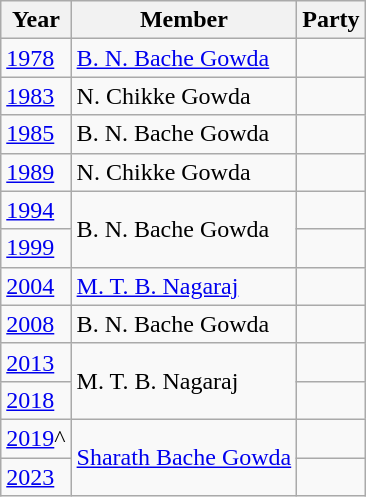<table class="wikitable">
<tr>
<th>Year</th>
<th>Member</th>
<th colspan="2">Party</th>
</tr>
<tr>
<td><a href='#'>1978</a></td>
<td><a href='#'>B. N. Bache Gowda</a></td>
<td></td>
</tr>
<tr>
<td><a href='#'>1983</a></td>
<td>N. Chikke Gowda</td>
<td></td>
</tr>
<tr>
<td><a href='#'>1985</a></td>
<td>B. N. Bache Gowda</td>
<td></td>
</tr>
<tr>
<td><a href='#'>1989</a></td>
<td>N. Chikke Gowda</td>
<td></td>
</tr>
<tr>
<td><a href='#'>1994</a></td>
<td rowspan="2">B. N. Bache Gowda</td>
<td></td>
</tr>
<tr>
<td><a href='#'>1999</a></td>
<td></td>
</tr>
<tr>
<td><a href='#'>2004</a></td>
<td><a href='#'>M. T. B. Nagaraj</a></td>
<td></td>
</tr>
<tr>
<td><a href='#'>2008</a></td>
<td>B. N. Bache Gowda</td>
<td></td>
</tr>
<tr>
<td><a href='#'>2013</a></td>
<td rowspan="2">M. T. B. Nagaraj</td>
<td></td>
</tr>
<tr>
<td><a href='#'>2018</a></td>
</tr>
<tr>
<td><a href='#'>2019</a>^</td>
<td rowspan=2><a href='#'>Sharath Bache Gowda</a></td>
<td></td>
</tr>
<tr>
<td><a href='#'>2023</a></td>
<td></td>
</tr>
</table>
